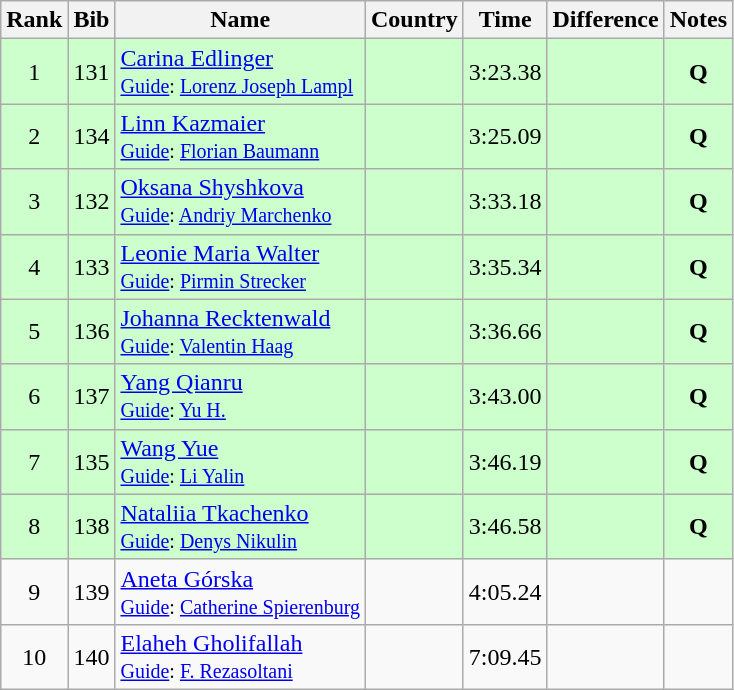<table class="wikitable sortable" style="text-align:center">
<tr>
<th>Rank</th>
<th>Bib</th>
<th>Name</th>
<th>Country</th>
<th>Time</th>
<th>Difference</th>
<th>Notes</th>
</tr>
<tr bgcolor=ccffcc>
<td>1</td>
<td>131</td>
<td align=left><a href='#'>Carina Edlinger</a><br><small><a href='#'>Guide</a>: <a href='#'>Lorenz Joseph Lampl</a> </small></td>
<td align=left></td>
<td>3:23.38</td>
<td></td>
<td><strong>Q</strong></td>
</tr>
<tr bgcolor=ccffcc>
<td>2</td>
<td>134</td>
<td align=left><a href='#'>Linn Kazmaier</a><br><small><a href='#'>Guide</a>: <a href='#'>Florian Baumann</a> </small></td>
<td align=left></td>
<td>3:25.09</td>
<td></td>
<td><strong>Q</strong></td>
</tr>
<tr bgcolor=ccffcc>
<td>3</td>
<td>132</td>
<td align=left><a href='#'>Oksana Shyshkova</a><br><small><a href='#'>Guide</a>: <a href='#'>Andriy Marchenko</a> </small></td>
<td align=left></td>
<td>3:33.18</td>
<td></td>
<td><strong>Q</strong></td>
</tr>
<tr bgcolor=ccffcc>
<td>4</td>
<td>133</td>
<td align=left><a href='#'>Leonie Maria Walter</a><br><small><a href='#'>Guide</a>: <a href='#'>Pirmin Strecker</a></small></td>
<td align=left></td>
<td>3:35.34</td>
<td></td>
<td><strong>Q</strong></td>
</tr>
<tr bgcolor=ccffcc>
<td>5</td>
<td>136</td>
<td align=left><a href='#'>Johanna Recktenwald</a><br><small><a href='#'>Guide</a>: <a href='#'>Valentin Haag</a> </small></td>
<td align=left></td>
<td>3:36.66</td>
<td></td>
<td><strong>Q</strong></td>
</tr>
<tr bgcolor=ccffcc>
<td>6</td>
<td>137</td>
<td align=left><a href='#'>Yang Qianru</a><br><small><a href='#'>Guide</a>: <a href='#'>Yu H.</a></small></td>
<td align=left></td>
<td>3:43.00</td>
<td></td>
<td><strong>Q</strong></td>
</tr>
<tr bgcolor=ccffcc>
<td>7</td>
<td>135</td>
<td align=left><a href='#'>Wang Yue</a><br><small><a href='#'>Guide</a>: <a href='#'>Li Yalin</a></small></td>
<td align=left></td>
<td>3:46.19</td>
<td></td>
<td><strong>Q</strong></td>
</tr>
<tr bgcolor=ccffcc>
<td>8</td>
<td>138</td>
<td align=left><a href='#'>Nataliia Tkachenko</a><br><small><a href='#'>Guide</a>: <a href='#'>Denys Nikulin</a> </small></td>
<td align=left></td>
<td>3:46.58</td>
<td></td>
<td><strong>Q</strong></td>
</tr>
<tr>
<td>9</td>
<td>139</td>
<td align=left><a href='#'>Aneta Górska</a><br><small><a href='#'>Guide</a>: <a href='#'>Catherine Spierenburg</a> </small></td>
<td align=left></td>
<td>4:05.24</td>
<td></td>
<td></td>
</tr>
<tr>
<td>10</td>
<td>140</td>
<td align=left><a href='#'>Elaheh Gholifallah</a><br><small><a href='#'>Guide</a>: <a href='#'>F. Rezasoltani</a> </small></td>
<td align=left></td>
<td>7:09.45</td>
<td></td>
<td></td>
</tr>
</table>
